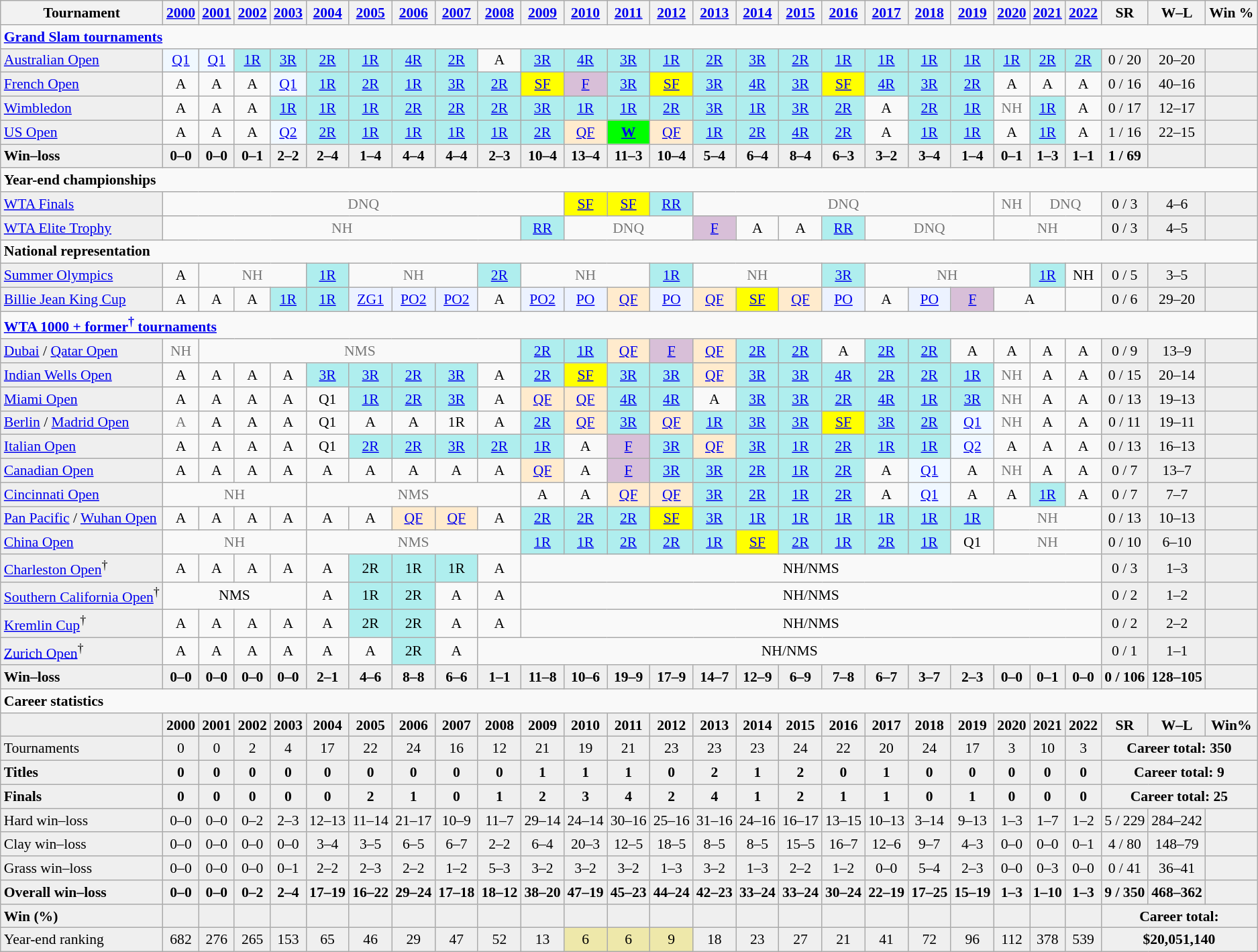<table class="nowrap wikitable" style=font-size:90%;text-align:center>
<tr>
<th>Tournament</th>
<th><a href='#'>2000</a></th>
<th><a href='#'>2001</a></th>
<th><a href='#'>2002</a></th>
<th><a href='#'>2003</a></th>
<th><a href='#'>2004</a></th>
<th><a href='#'>2005</a></th>
<th><a href='#'>2006</a></th>
<th><a href='#'>2007</a></th>
<th><a href='#'>2008</a></th>
<th><a href='#'>2009</a></th>
<th><a href='#'>2010</a></th>
<th><a href='#'>2011</a></th>
<th><a href='#'>2012</a></th>
<th><a href='#'>2013</a></th>
<th><a href='#'>2014</a></th>
<th><a href='#'>2015</a></th>
<th><a href='#'>2016</a></th>
<th><a href='#'>2017</a></th>
<th><a href='#'>2018</a></th>
<th><a href='#'>2019</a></th>
<th><a href='#'>2020</a></th>
<th><a href='#'>2021</a></th>
<th><a href='#'>2022</a></th>
<th>SR</th>
<th>W–L</th>
<th>Win %</th>
</tr>
<tr>
<td colspan="27" align="left"><strong><a href='#'>Grand Slam tournaments</a></strong></td>
</tr>
<tr>
<td bgcolor=efefef align=left><a href='#'>Australian Open</a></td>
<td bgcolor=f0f8ff><a href='#'>Q1</a></td>
<td bgcolor=f0f8ff><a href='#'>Q1</a></td>
<td bgcolor=afeeee><a href='#'>1R</a></td>
<td bgcolor=afeeee><a href='#'>3R</a></td>
<td bgcolor=afeeee><a href='#'>2R</a></td>
<td bgcolor=afeeee><a href='#'>1R</a></td>
<td bgcolor=afeeee><a href='#'>4R</a></td>
<td bgcolor=afeeee><a href='#'>2R</a></td>
<td>A</td>
<td bgcolor=afeeee><a href='#'>3R</a></td>
<td bgcolor=afeeee><a href='#'>4R</a></td>
<td bgcolor=afeeee><a href='#'>3R</a></td>
<td bgcolor=afeeee><a href='#'>1R</a></td>
<td bgcolor=afeeee><a href='#'>2R</a></td>
<td bgcolor=afeeee><a href='#'>3R</a></td>
<td bgcolor=afeeee><a href='#'>2R</a></td>
<td bgcolor=afeeee><a href='#'>1R</a></td>
<td bgcolor=afeeee><a href='#'>1R</a></td>
<td bgcolor=afeeee><a href='#'>1R</a></td>
<td bgcolor=afeeee><a href='#'>1R</a></td>
<td bgcolor=afeeee><a href='#'>1R</a></td>
<td bgcolor=afeeee><a href='#'>2R</a></td>
<td bgcolor=afeeee><a href='#'>2R</a></td>
<td bgcolor=efefef>0 / 20</td>
<td bgcolor=efefef>20–20</td>
<td bgcolor=efefef></td>
</tr>
<tr>
<td bgcolor=efefef align=left><a href='#'>French Open</a></td>
<td>A</td>
<td>A</td>
<td>A</td>
<td bgcolor=f0f8ff><a href='#'>Q1</a></td>
<td bgcolor=afeeee><a href='#'>1R</a></td>
<td bgcolor=afeeee><a href='#'>2R</a></td>
<td bgcolor=afeeee><a href='#'>1R</a></td>
<td bgcolor=afeeee><a href='#'>3R</a></td>
<td bgcolor=afeeee><a href='#'>2R</a></td>
<td bgcolor=yellow><a href='#'>SF</a></td>
<td bgcolor=D8BFD8><a href='#'>F</a></td>
<td bgcolor=afeeee><a href='#'>3R</a></td>
<td bgcolor=yellow><a href='#'>SF</a></td>
<td bgcolor=afeeee><a href='#'>3R</a></td>
<td bgcolor=afeeee><a href='#'>4R</a></td>
<td bgcolor=afeeee><a href='#'>3R</a></td>
<td bgcolor=yellow><a href='#'>SF</a></td>
<td bgcolor=afeeee><a href='#'>4R</a></td>
<td bgcolor=afeeee><a href='#'>3R</a></td>
<td bgcolor=afeeee><a href='#'>2R</a></td>
<td>A</td>
<td>A</td>
<td>A</td>
<td bgcolor=efefef>0 / 16</td>
<td bgcolor=efefef>40–16</td>
<td bgcolor=efefef></td>
</tr>
<tr>
<td bgcolor=efefef align=left><a href='#'>Wimbledon</a></td>
<td>A</td>
<td>A</td>
<td>A</td>
<td bgcolor=afeeee><a href='#'>1R</a></td>
<td bgcolor=afeeee><a href='#'>1R</a></td>
<td bgcolor=afeeee><a href='#'>1R</a></td>
<td bgcolor=afeeee><a href='#'>2R</a></td>
<td bgcolor=afeeee><a href='#'>2R</a></td>
<td bgcolor=afeeee><a href='#'>2R</a></td>
<td bgcolor=afeeee><a href='#'>3R</a></td>
<td bgcolor=afeeee><a href='#'>1R</a></td>
<td bgcolor=afeeee><a href='#'>1R</a></td>
<td bgcolor=afeeee><a href='#'>2R</a></td>
<td bgcolor=afeeee><a href='#'>3R</a></td>
<td bgcolor=afeeee><a href='#'>1R</a></td>
<td bgcolor=afeeee><a href='#'>3R</a></td>
<td bgcolor=afeeee><a href='#'>2R</a></td>
<td>A</td>
<td bgcolor=afeeee><a href='#'>2R</a></td>
<td bgcolor=afeeee><a href='#'>1R</a></td>
<td style=color:#767676>NH</td>
<td bgcolor=afeeee><a href='#'>1R</a></td>
<td>A</td>
<td bgcolor=efefef>0 / 17</td>
<td bgcolor=efefef>12–17</td>
<td bgcolor=efefef></td>
</tr>
<tr>
<td bgcolor=efefef align=left><a href='#'>US Open</a></td>
<td>A</td>
<td>A</td>
<td>A</td>
<td bgcolor=f0f8ff><a href='#'>Q2</a></td>
<td bgcolor=afeeee><a href='#'>2R</a></td>
<td bgcolor=afeeee><a href='#'>1R</a></td>
<td bgcolor=afeeee><a href='#'>1R</a></td>
<td bgcolor=afeeee><a href='#'>1R</a></td>
<td bgcolor=afeeee><a href='#'>1R</a></td>
<td bgcolor=afeeee><a href='#'>2R</a></td>
<td bgcolor=ffebcd><a href='#'>QF</a></td>
<td bgcolor=lime><a href='#'><strong>W</strong></a></td>
<td bgcolor=ffebcd><a href='#'>QF</a></td>
<td bgcolor=afeeee><a href='#'>1R</a></td>
<td bgcolor=afeeee><a href='#'>2R</a></td>
<td bgcolor=afeeee><a href='#'>4R</a></td>
<td bgcolor=afeeee><a href='#'>2R</a></td>
<td>A</td>
<td bgcolor=afeeee><a href='#'>1R</a></td>
<td bgcolor=afeeee><a href='#'>1R</a></td>
<td>A</td>
<td bgcolor=afeeee><a href='#'>1R</a></td>
<td>A</td>
<td bgcolor=efefef>1 / 16</td>
<td bgcolor=efefef>22–15</td>
<td bgcolor=efefef></td>
</tr>
<tr style=background:#efefef;font-weight:bold>
<td style=text-align:left>Win–loss</td>
<td>0–0</td>
<td>0–0</td>
<td>0–1</td>
<td>2–2</td>
<td>2–4</td>
<td>1–4</td>
<td>4–4</td>
<td>4–4</td>
<td>2–3</td>
<td>10–4</td>
<td>13–4</td>
<td>11–3</td>
<td>10–4</td>
<td>5–4</td>
<td>6–4</td>
<td>8–4</td>
<td>6–3</td>
<td>3–2</td>
<td>3–4</td>
<td>1–4</td>
<td>0–1</td>
<td>1–3</td>
<td>1–1</td>
<td>1 / 69</td>
<td></td>
<td></td>
</tr>
<tr>
<td colspan="27" align="left"><strong>Year-end championships</strong></td>
</tr>
<tr>
<td bgcolor=efefef align=left><a href='#'>WTA Finals</a></td>
<td colspan="10" style=color:#767676>DNQ</td>
<td bgcolor=yellow><a href='#'>SF</a></td>
<td bgcolor=yellow><a href='#'>SF</a></td>
<td bgcolor=afeeee><a href='#'>RR</a></td>
<td colspan=7 style=color:#767676>DNQ</td>
<td style=color:#767676>NH</td>
<td colspan="2" style="color:#767676">DNQ</td>
<td bgcolor=efefef>0 / 3</td>
<td bgcolor=efefef>4–6</td>
<td bgcolor=efefef></td>
</tr>
<tr>
<td bgcolor=efefef align=left><a href='#'>WTA Elite Trophy</a></td>
<td colspan="9" style=color:#767676>NH</td>
<td bgcolor=afeeee><a href='#'>RR</a></td>
<td colspan=3 style=color:#767676>DNQ</td>
<td bgcolor=thistle><a href='#'>F</a></td>
<td>A</td>
<td>A</td>
<td bgcolor=afeeee><a href='#'>RR</a></td>
<td colspan=3 style=color:#767676>DNQ</td>
<td colspan="3" style="color:#767676">NH</td>
<td bgcolor=efefef>0 / 3</td>
<td bgcolor=efefef>4–5</td>
<td bgcolor=efefef></td>
</tr>
<tr>
<td colspan="27" align="left"><strong>National representation</strong></td>
</tr>
<tr>
<td bgcolor=efefef align=left><a href='#'>Summer Olympics</a></td>
<td>A</td>
<td colspan=3 style=color:#767676>NH</td>
<td bgcolor=afeeee><a href='#'>1R</a></td>
<td colspan=3 style=color:#767676>NH</td>
<td bgcolor=afeeee><a href='#'>2R</a></td>
<td colspan=3 style=color:#767676>NH</td>
<td bgcolor=afeeee><a href='#'>1R</a></td>
<td colspan=3 style=color:#767676>NH</td>
<td bgcolor=afeeee><a href='#'>3R</a></td>
<td colspan=4 style=color:#767676>NH</td>
<td bgcolor=afeeee><a href='#'>1R</a></td>
<td>NH</td>
<td bgcolor=efefef>0 / 5</td>
<td bgcolor=efefef>3–5</td>
<td bgcolor=efefef></td>
</tr>
<tr>
<td bgcolor=efefef align=left><a href='#'>Billie Jean King Cup</a></td>
<td>A</td>
<td>A</td>
<td>A</td>
<td bgcolor=afeeee><a href='#'>1R</a></td>
<td bgcolor=afeeee><a href='#'>1R</a></td>
<td bgcolor=ecf2ff><a href='#'>ZG1</a></td>
<td bgcolor=ecf2ff><a href='#'>PO2</a></td>
<td bgcolor=ecf2ff><a href='#'>PO2</a></td>
<td>A</td>
<td bgcolor=ecf2ff><a href='#'>PO2</a></td>
<td bgcolor=ecf2ff><a href='#'>PO</a></td>
<td bgcolor=ffebcd><a href='#'>QF</a></td>
<td bgcolor=ecf2ff><a href='#'>PO</a></td>
<td bgcolor=ffebcd><a href='#'>QF</a></td>
<td bgcolor=yellow><a href='#'>SF</a></td>
<td bgcolor=ffebcd><a href='#'>QF</a></td>
<td bgcolor=ecf2ff><a href='#'>PO</a></td>
<td>A</td>
<td bgcolor=ecf2ff><a href='#'>PO</a></td>
<td bgcolor=thistle><a href='#'>F</a></td>
<td colspan=2>A</td>
<td></td>
<td bgcolor=efefef>0 / 6</td>
<td bgcolor=efefef>29–20</td>
<td bgcolor=efefef></td>
</tr>
<tr>
<td colspan="27" align="left"><strong><a href='#'>WTA 1000 + former<sup>†</sup> tournaments</a></strong></td>
</tr>
<tr>
<td bgcolor=efefef align=left><a href='#'>Dubai</a> / <a href='#'>Qatar Open</a></td>
<td style=color:#767676>NH</td>
<td colspan=8 style=color:#767676>NMS</td>
<td bgcolor=afeeee><a href='#'>2R</a></td>
<td bgcolor=afeeee><a href='#'>1R</a></td>
<td bgcolor=ffebcd><a href='#'>QF</a></td>
<td bgcolor=thistle><a href='#'>F</a></td>
<td bgcolor=ffebcd><a href='#'>QF</a></td>
<td bgcolor=afeeee><a href='#'>2R</a></td>
<td bgcolor=afeeee><a href='#'>2R</a></td>
<td>A</td>
<td bgcolor=afeeee><a href='#'>2R</a></td>
<td bgcolor=afeeee><a href='#'>2R</a></td>
<td>A</td>
<td>A</td>
<td>A</td>
<td>A</td>
<td bgcolor=efefef>0 / 9</td>
<td bgcolor=efefef>13–9</td>
<td bgcolor=efefef></td>
</tr>
<tr>
<td bgcolor=efefef align=left><a href='#'>Indian Wells Open</a></td>
<td>A</td>
<td>A</td>
<td>A</td>
<td>A</td>
<td bgcolor=afeeee><a href='#'>3R</a></td>
<td bgcolor=afeeee><a href='#'>3R</a></td>
<td bgcolor=afeeee><a href='#'>2R</a></td>
<td bgcolor=afeeee><a href='#'>3R</a></td>
<td>A</td>
<td bgcolor=afeeee><a href='#'>2R</a></td>
<td bgcolor=yellow><a href='#'>SF</a></td>
<td bgcolor=afeeee><a href='#'>3R</a></td>
<td bgcolor=afeeee><a href='#'>3R</a></td>
<td bgcolor=ffebcd><a href='#'>QF</a></td>
<td bgcolor=afeeee><a href='#'>3R</a></td>
<td bgcolor=afeeee><a href='#'>3R</a></td>
<td bgcolor=afeeee><a href='#'>4R</a></td>
<td bgcolor=afeeee><a href='#'>2R</a></td>
<td bgcolor=afeeee><a href='#'>2R</a></td>
<td bgcolor=afeeee><a href='#'>1R</a></td>
<td style=color:#767676>NH</td>
<td>A</td>
<td>A</td>
<td bgcolor=efefef>0 / 15</td>
<td bgcolor=efefef>20–14</td>
<td bgcolor=efefef></td>
</tr>
<tr>
<td bgcolor=efefef align=left><a href='#'>Miami Open</a></td>
<td>A</td>
<td>A</td>
<td>A</td>
<td>A</td>
<td>Q1</td>
<td bgcolor=afeeee><a href='#'>1R</a></td>
<td bgcolor=afeeee><a href='#'>2R</a></td>
<td bgcolor=afeeee><a href='#'>3R</a></td>
<td>A</td>
<td bgcolor=ffebcd><a href='#'>QF</a></td>
<td bgcolor=ffebcd><a href='#'>QF</a></td>
<td bgcolor=afeeee><a href='#'>4R</a></td>
<td bgcolor=afeeee><a href='#'>4R</a></td>
<td>A</td>
<td bgcolor=afeeee><a href='#'>3R</a></td>
<td bgcolor=afeeee><a href='#'>3R</a></td>
<td bgcolor=afeeee><a href='#'>2R</a></td>
<td bgcolor=afeeee><a href='#'>4R</a></td>
<td bgcolor=afeeee><a href='#'>1R</a></td>
<td bgcolor=afeeee><a href='#'>3R</a></td>
<td style=color:#767676>NH</td>
<td>A</td>
<td>A</td>
<td bgcolor=efefef>0 / 13</td>
<td bgcolor=efefef>19–13</td>
<td bgcolor=efefef></td>
</tr>
<tr>
<td bgcolor=efefef align=left><a href='#'>Berlin</a> / <a href='#'>Madrid Open</a></td>
<td style="color:#767676">A</td>
<td>A</td>
<td>A</td>
<td>A</td>
<td>Q1</td>
<td>A</td>
<td>A</td>
<td>1R</td>
<td>A</td>
<td bgcolor="afeeee"><a href='#'>2R</a></td>
<td bgcolor=ffebcd><a href='#'>QF</a></td>
<td bgcolor=afeeee><a href='#'>3R</a></td>
<td bgcolor=ffebcd><a href='#'>QF</a></td>
<td bgcolor=afeeee><a href='#'>1R</a></td>
<td bgcolor=afeeee><a href='#'>3R</a></td>
<td bgcolor=afeeee><a href='#'>3R</a></td>
<td bgcolor=yellow><a href='#'>SF</a></td>
<td bgcolor=afeeee><a href='#'>3R</a></td>
<td bgcolor=afeeee><a href='#'>2R</a></td>
<td bgcolor=f0f8ff><a href='#'>Q1</a></td>
<td style=color:#767676>NH</td>
<td>A</td>
<td>A</td>
<td bgcolor=efefef>0 / 11</td>
<td bgcolor=efefef>19–11</td>
<td bgcolor=efefef></td>
</tr>
<tr>
<td bgcolor=efefef align=left><a href='#'>Italian Open</a></td>
<td>A</td>
<td>A</td>
<td>A</td>
<td>A</td>
<td>Q1</td>
<td bgcolor=afeeee><a href='#'>2R</a></td>
<td bgcolor=afeeee><a href='#'>2R</a></td>
<td bgcolor=afeeee><a href='#'>3R</a></td>
<td bgcolor=afeeee><a href='#'>2R</a></td>
<td bgcolor=afeeee><a href='#'>1R</a></td>
<td>A</td>
<td bgcolor=D8BFD8><a href='#'>F</a></td>
<td bgcolor=afeeee><a href='#'>3R</a></td>
<td bgcolor=ffebcd><a href='#'>QF</a></td>
<td bgcolor=afeeee><a href='#'>3R</a></td>
<td bgcolor=afeeee><a href='#'>1R</a></td>
<td bgcolor=afeeee><a href='#'>2R</a></td>
<td bgcolor=afeeee><a href='#'>1R</a></td>
<td bgcolor=afeeee><a href='#'>1R</a></td>
<td bgcolor=f0f8ff><a href='#'>Q2</a></td>
<td>A</td>
<td>A</td>
<td>A</td>
<td bgcolor=efefef>0 / 13</td>
<td bgcolor=efefef>16–13</td>
<td bgcolor=efefef></td>
</tr>
<tr>
<td bgcolor=efefef align=left><a href='#'>Canadian Open</a></td>
<td>A</td>
<td>A</td>
<td>A</td>
<td>A</td>
<td>A</td>
<td>A</td>
<td>A</td>
<td>A</td>
<td>A</td>
<td bgcolor=ffebcd><a href='#'>QF</a></td>
<td>A</td>
<td bgcolor=D8BFD8><a href='#'>F</a></td>
<td bgcolor=afeeee><a href='#'>3R</a></td>
<td bgcolor=afeeee><a href='#'>3R</a></td>
<td bgcolor=afeeee><a href='#'>2R</a></td>
<td bgcolor=afeeee><a href='#'>1R</a></td>
<td bgcolor=afeeee><a href='#'>2R</a></td>
<td>A</td>
<td bgcolor=f0f8ff><a href='#'>Q1</a></td>
<td>A</td>
<td style=color:#767676>NH</td>
<td>A</td>
<td>A</td>
<td bgcolor=efefef>0 / 7</td>
<td bgcolor=efefef>13–7</td>
<td bgcolor=efefef></td>
</tr>
<tr>
<td bgcolor=efefef align=left><a href='#'>Cincinnati Open</a></td>
<td colspan="4" style=color:#767676>NH</td>
<td colspan=5 style=color:#767676>NMS</td>
<td>A</td>
<td>A</td>
<td bgcolor=ffebcd><a href='#'>QF</a></td>
<td bgcolor=ffebcd><a href='#'>QF</a></td>
<td bgcolor=afeeee><a href='#'>3R</a></td>
<td bgcolor=afeeee><a href='#'>2R</a></td>
<td bgcolor=afeeee><a href='#'>1R</a></td>
<td bgcolor=afeeee><a href='#'>2R</a></td>
<td>A</td>
<td bgcolor=f0f8ff><a href='#'>Q1</a></td>
<td>A</td>
<td>A</td>
<td bgcolor=afeeee><a href='#'>1R</a></td>
<td>A</td>
<td bgcolor=efefef>0 / 7</td>
<td bgcolor=efefef>7–7</td>
<td bgcolor=efefef></td>
</tr>
<tr>
<td bgcolor=efefef align=left><a href='#'>Pan Pacific</a> / <a href='#'>Wuhan Open</a></td>
<td>A</td>
<td>A</td>
<td>A</td>
<td>A</td>
<td>A</td>
<td>A</td>
<td bgcolor=ffebcd><a href='#'>QF</a></td>
<td bgcolor=ffebcd><a href='#'>QF</a></td>
<td>A</td>
<td bgcolor=afeeee><a href='#'>2R</a></td>
<td bgcolor=afeeee><a href='#'>2R</a></td>
<td bgcolor=afeeee><a href='#'>2R</a></td>
<td bgcolor=yellow><a href='#'>SF</a></td>
<td bgcolor=afeeee><a href='#'>3R</a></td>
<td bgcolor=afeeee><a href='#'>1R</a></td>
<td bgcolor=afeeee><a href='#'>1R</a></td>
<td bgcolor=afeeee><a href='#'>1R</a></td>
<td bgcolor=afeeee><a href='#'>1R</a></td>
<td bgcolor=afeeee><a href='#'>1R</a></td>
<td bgcolor=afeeee><a href='#'>1R</a></td>
<td colspan="3" style="color:#767676">NH</td>
<td bgcolor=efefef>0 / 13</td>
<td bgcolor=efefef>10–13</td>
<td bgcolor=efefef></td>
</tr>
<tr>
<td bgcolor=efefef align=left><a href='#'>China Open</a></td>
<td colspan="4" style=color:#767676>NH</td>
<td colspan=5 style=color:#767676>NMS</td>
<td bgcolor=afeeee><a href='#'>1R</a></td>
<td bgcolor=afeeee><a href='#'>1R</a></td>
<td bgcolor=afeeee><a href='#'>2R</a></td>
<td bgcolor=afeeee><a href='#'>2R</a></td>
<td bgcolor=afeeee><a href='#'>1R</a></td>
<td bgcolor=yellow><a href='#'>SF</a></td>
<td bgcolor=afeeee><a href='#'>2R</a></td>
<td bgcolor=afeeee><a href='#'>1R</a></td>
<td bgcolor=afeeee><a href='#'>2R</a></td>
<td bgcolor=afeeee><a href='#'>1R</a></td>
<td>Q1</td>
<td colspan="3" style="color:#767676">NH</td>
<td bgcolor=efefef>0 / 10</td>
<td bgcolor=efefef>6–10</td>
<td bgcolor=efefef></td>
</tr>
<tr>
<td bgcolor=efefef align=left><a href='#'>Charleston Open</a><sup>†</sup></td>
<td>A</td>
<td>A</td>
<td>A</td>
<td>A</td>
<td>A</td>
<td bgcolor=afeeee>2R</td>
<td bgcolor=afeeee>1R</td>
<td bgcolor=afeeee>1R</td>
<td>A</td>
<td colspan="14">NH/NMS</td>
<td bgcolor=efefef>0 / 3</td>
<td bgcolor=efefef>1–3</td>
<td bgcolor=efefef></td>
</tr>
<tr>
<td bgcolor=efefef align=left><a href='#'>Southern California Open</a><sup>†</sup></td>
<td colspan="4">NMS</td>
<td>A</td>
<td bgcolor=afeeee>1R</td>
<td bgcolor=afeeee>2R</td>
<td>A</td>
<td>A</td>
<td colspan="14">NH/NMS</td>
<td bgcolor=efefef>0 / 2</td>
<td bgcolor=efefef>1–2</td>
<td bgcolor=efefef></td>
</tr>
<tr>
<td bgcolor=efefef align=left><a href='#'>Kremlin Cup</a><sup>†</sup></td>
<td>A</td>
<td>A</td>
<td>A</td>
<td>A</td>
<td>A</td>
<td bgcolor=afeeee>2R</td>
<td bgcolor=afeeee>2R</td>
<td>A</td>
<td>A</td>
<td colspan="14">NH/NMS</td>
<td bgcolor=efefef>0 / 2</td>
<td bgcolor=efefef>2–2</td>
<td bgcolor=efefef></td>
</tr>
<tr>
<td bgcolor=efefef align=left><a href='#'>Zurich Open</a><sup>†</sup></td>
<td>A</td>
<td>A</td>
<td>A</td>
<td>A</td>
<td>A</td>
<td>A</td>
<td bgcolor=afeeee>2R</td>
<td>A</td>
<td colspan="15">NH/NMS</td>
<td bgcolor=efefef>0 / 1</td>
<td bgcolor=efefef>1–1</td>
<td bgcolor=efefef></td>
</tr>
<tr style=background:#efefef;font-weight:bold>
<td align=left>Win–loss</td>
<td>0–0</td>
<td>0–0</td>
<td>0–0</td>
<td>0–0</td>
<td>2–1</td>
<td>4–6</td>
<td>8–8</td>
<td>6–6</td>
<td>1–1</td>
<td>11–8</td>
<td>10–6</td>
<td>19–9</td>
<td>17–9</td>
<td>14–7</td>
<td>12–9</td>
<td>6–9</td>
<td>7–8</td>
<td>6–7</td>
<td>3–7</td>
<td>2–3</td>
<td>0–0</td>
<td>0–1</td>
<td>0–0</td>
<td>0 / 106</td>
<td>128–105</td>
<td></td>
</tr>
<tr>
<td colspan="27" align="left"><strong>Career statistics</strong></td>
</tr>
<tr style=background:#efefef;font-weight:bold>
<td></td>
<td>2000</td>
<td>2001</td>
<td>2002</td>
<td>2003</td>
<td>2004</td>
<td>2005</td>
<td>2006</td>
<td>2007</td>
<td>2008</td>
<td>2009</td>
<td>2010</td>
<td>2011</td>
<td>2012</td>
<td>2013</td>
<td>2014</td>
<td>2015</td>
<td>2016</td>
<td>2017</td>
<td>2018</td>
<td>2019</td>
<td>2020</td>
<td>2021</td>
<td>2022</td>
<td>SR</td>
<td>W–L</td>
<td>Win%</td>
</tr>
<tr style=background:#efefef>
<td align=left>Tournaments</td>
<td>0</td>
<td>0</td>
<td>2</td>
<td>4</td>
<td>17</td>
<td>22</td>
<td>24</td>
<td>16</td>
<td>12</td>
<td>21</td>
<td>19</td>
<td>21</td>
<td>23</td>
<td>23</td>
<td>23</td>
<td>24</td>
<td>22</td>
<td>20</td>
<td>24</td>
<td>17</td>
<td>3</td>
<td>10</td>
<td>3</td>
<td colspan=3><strong>Career total: 350</strong></td>
</tr>
<tr style=background:#efefef;font-weight:bold>
<td style=text-align:left>Titles</td>
<td>0</td>
<td>0</td>
<td>0</td>
<td>0</td>
<td>0</td>
<td>0</td>
<td>0</td>
<td>0</td>
<td>0</td>
<td>1</td>
<td>1</td>
<td>1</td>
<td>0</td>
<td>2</td>
<td>1</td>
<td>2</td>
<td>0</td>
<td>1</td>
<td>0</td>
<td>0</td>
<td>0</td>
<td>0</td>
<td>0</td>
<td colspan=3>Career total: 9</td>
</tr>
<tr style=background:#efefef;font-weight:bold>
<td style=text-align:left>Finals</td>
<td>0</td>
<td>0</td>
<td>0</td>
<td>0</td>
<td>0</td>
<td>2</td>
<td>1</td>
<td>0</td>
<td>1</td>
<td>2</td>
<td>3</td>
<td>4</td>
<td>2</td>
<td>4</td>
<td>1</td>
<td>2</td>
<td>1</td>
<td>1</td>
<td>0</td>
<td>1</td>
<td>0</td>
<td>0</td>
<td>0</td>
<td colspan=3>Career total: 25</td>
</tr>
<tr style=background:#efefef>
<td align=left>Hard win–loss</td>
<td>0–0</td>
<td>0–0</td>
<td>0–2</td>
<td>2–3</td>
<td>12–13</td>
<td>11–14</td>
<td>21–17</td>
<td>10–9</td>
<td>11–7</td>
<td>29–14</td>
<td>24–14</td>
<td>30–16</td>
<td>25–16</td>
<td>31–16</td>
<td>24–16</td>
<td>16–17</td>
<td>13–15</td>
<td>10–13</td>
<td>3–14</td>
<td>9–13</td>
<td>1–3</td>
<td>1–7</td>
<td>1–2</td>
<td>5 / 229</td>
<td>284–242</td>
<td></td>
</tr>
<tr style=background:#efefef>
<td align=left>Clay win–loss</td>
<td>0–0</td>
<td>0–0</td>
<td>0–0</td>
<td>0–0</td>
<td>3–4</td>
<td>3–5</td>
<td>6–5</td>
<td>6–7</td>
<td>2–2</td>
<td>6–4</td>
<td>20–3</td>
<td>12–5</td>
<td>18–5</td>
<td>8–5</td>
<td>8–5</td>
<td>15–5</td>
<td>16–7</td>
<td>12–6</td>
<td>9–7</td>
<td>4–3</td>
<td>0–0</td>
<td>0–0</td>
<td>0–1</td>
<td>4 / 80</td>
<td>148–79</td>
<td></td>
</tr>
<tr style=background:#efefef>
<td align=left>Grass win–loss</td>
<td>0–0</td>
<td>0–0</td>
<td>0–0</td>
<td>0–1</td>
<td>2–2</td>
<td>2–3</td>
<td>2–2</td>
<td>1–2</td>
<td>5–3</td>
<td>3–2</td>
<td>3–2</td>
<td>3–2</td>
<td>1–3</td>
<td>3–2</td>
<td>1–3</td>
<td>2–2</td>
<td>1–2</td>
<td>0–0</td>
<td>5–4</td>
<td>2–3</td>
<td>0–0</td>
<td>0–3</td>
<td>0–0</td>
<td>0 / 41</td>
<td>36–41</td>
<td></td>
</tr>
<tr style=background:#efefef;font-weight:bold>
<td style=text-align:left>Overall win–loss</td>
<td>0–0</td>
<td>0–0</td>
<td>0–2</td>
<td>2–4</td>
<td>17–19</td>
<td>16–22</td>
<td>29–24</td>
<td>17–18</td>
<td>18–12</td>
<td>38–20</td>
<td>47–19</td>
<td>45–23</td>
<td>44–24</td>
<td>42–23</td>
<td>33–24</td>
<td>33–24</td>
<td>30–24</td>
<td>22–19</td>
<td>17–25</td>
<td>15–19</td>
<td>1–3</td>
<td>1–10</td>
<td>1–3</td>
<td>9 / 350</td>
<td>468–362</td>
<td></td>
</tr>
<tr style=background:#efefef;font-weight:bold>
<td style=text-align:left>Win (%)</td>
<td></td>
<td></td>
<td></td>
<td></td>
<td></td>
<td></td>
<td></td>
<td></td>
<td></td>
<td></td>
<td></td>
<td></td>
<td></td>
<td></td>
<td></td>
<td></td>
<td></td>
<td></td>
<td></td>
<td></td>
<td></td>
<td></td>
<td></td>
<td colspan=3>Career total: </td>
</tr>
<tr style=background:#efefef>
<td style=text-align:left>Year-end ranking</td>
<td>682</td>
<td>276</td>
<td>265</td>
<td>153</td>
<td>65</td>
<td>46</td>
<td>29</td>
<td>47</td>
<td>52</td>
<td>13</td>
<td bgcolor=EEE8AA>6</td>
<td bgcolor=EEE8AA>6</td>
<td bgcolor=EEE8AA>9</td>
<td>18</td>
<td>23</td>
<td>27</td>
<td>21</td>
<td>41</td>
<td>72</td>
<td>96</td>
<td>112</td>
<td>378</td>
<td>539</td>
<td colspan=3><strong>$20,051,140</strong></td>
</tr>
</table>
